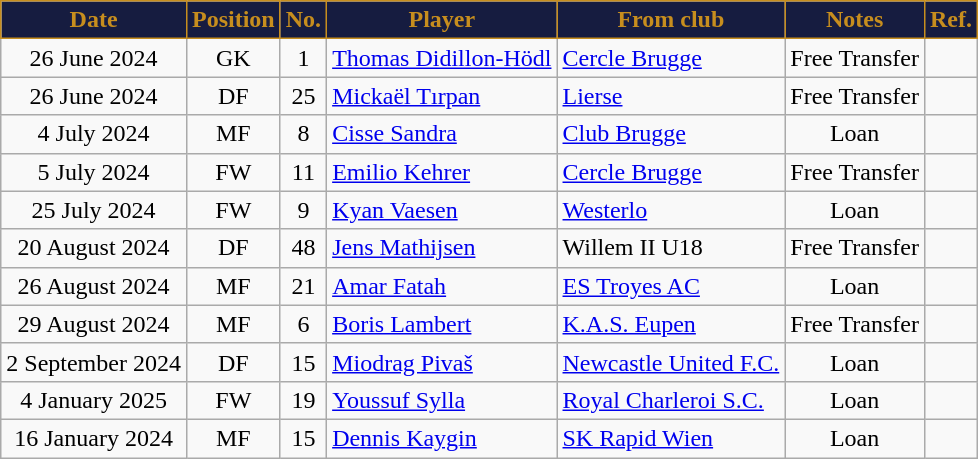<table class="wikitable sortable" style="text-align:center">
<tr>
<th style="background:#161C40;color:#C78E1E;border:1px solid #C78E1E">Date</th>
<th style="background:#161C40;color:#C78E1E;border:1px solid #C78E1E">Position</th>
<th style="background:#161C40;color:#C78E1E;border:1px solid #C78E1E">No.</th>
<th style="background:#161C40;color:#C78E1E;border:1px solid #C78E1E">Player</th>
<th style="background:#161C40;color:#C78E1E;border:1px solid #C78E1E">From club</th>
<th style="background:#161C40;color:#C78E1E;border:1px solid #C78E1E">Notes</th>
<th style="background:#161C40;color:#C78E1E;border:1px solid #C78E1E">Ref.</th>
</tr>
<tr>
<td>26 June 2024</td>
<td>GK </td>
<td>1</td>
<td style="text-align:left"> <a href='#'>Thomas Didillon-Hödl</a></td>
<td style="text-align:left"> <a href='#'>Cercle Brugge</a></td>
<td>Free Transfer </td>
<td></td>
</tr>
<tr>
<td>26 June 2024</td>
<td>DF </td>
<td>25</td>
<td style="text-align:left"> <a href='#'>Mickaël Tırpan</a></td>
<td style="text-align:left"> <a href='#'>Lierse</a></td>
<td>Free Transfer </td>
<td></td>
</tr>
<tr>
<td>4 July 2024</td>
<td>MF </td>
<td>8</td>
<td style="text-align:left"> <a href='#'>Cisse Sandra</a></td>
<td style="text-align:left"> <a href='#'>Club Brugge</a></td>
<td>Loan </td>
<td></td>
</tr>
<tr>
<td>5 July 2024</td>
<td>FW </td>
<td>11</td>
<td style="text-align:left"> <a href='#'>Emilio Kehrer</a></td>
<td style="text-align:left"> <a href='#'>Cercle Brugge</a></td>
<td>Free Transfer </td>
<td></td>
</tr>
<tr>
<td>25 July 2024</td>
<td>FW </td>
<td>9</td>
<td style="text-align:left"> <a href='#'>Kyan Vaesen</a></td>
<td style="text-align:left"> <a href='#'>Westerlo</a></td>
<td>Loan </td>
<td></td>
</tr>
<tr>
<td>20 August 2024</td>
<td>DF </td>
<td>48</td>
<td style="text-align:left"> <a href='#'>Jens Mathijsen</a></td>
<td style="text-align:left"> Willem II U18</td>
<td>Free Transfer </td>
<td></td>
</tr>
<tr>
<td>26 August 2024</td>
<td>MF </td>
<td>21</td>
<td style="text-align:left"> <a href='#'>Amar Fatah</a></td>
<td style="text-align:left"> <a href='#'>ES Troyes AC</a></td>
<td>Loan </td>
<td></td>
</tr>
<tr>
<td>29 August 2024</td>
<td>MF </td>
<td>6</td>
<td style="text-align:left"> <a href='#'>Boris Lambert</a></td>
<td style="text-align:left"> <a href='#'>K.A.S. Eupen</a></td>
<td>Free Transfer </td>
<td></td>
</tr>
<tr>
<td>2 September 2024</td>
<td>DF </td>
<td>15</td>
<td style="text-align:left"> <a href='#'>Miodrag Pivaš</a></td>
<td style="text-align:left"> <a href='#'>Newcastle United F.C.</a></td>
<td>Loan </td>
<td></td>
</tr>
<tr>
<td>4 January 2025</td>
<td>FW </td>
<td>19</td>
<td style="text-align:left"> <a href='#'>Youssuf Sylla</a></td>
<td style="text-align:left"> <a href='#'>Royal Charleroi S.C.</a></td>
<td>Loan </td>
<td></td>
</tr>
<tr>
<td>16 January 2024</td>
<td>MF </td>
<td>15</td>
<td style="text-align:left"> <a href='#'>Dennis Kaygin</a></td>
<td style="text-align:left"> <a href='#'>SK Rapid Wien</a></td>
<td>Loan </td>
<td></td>
</tr>
</table>
